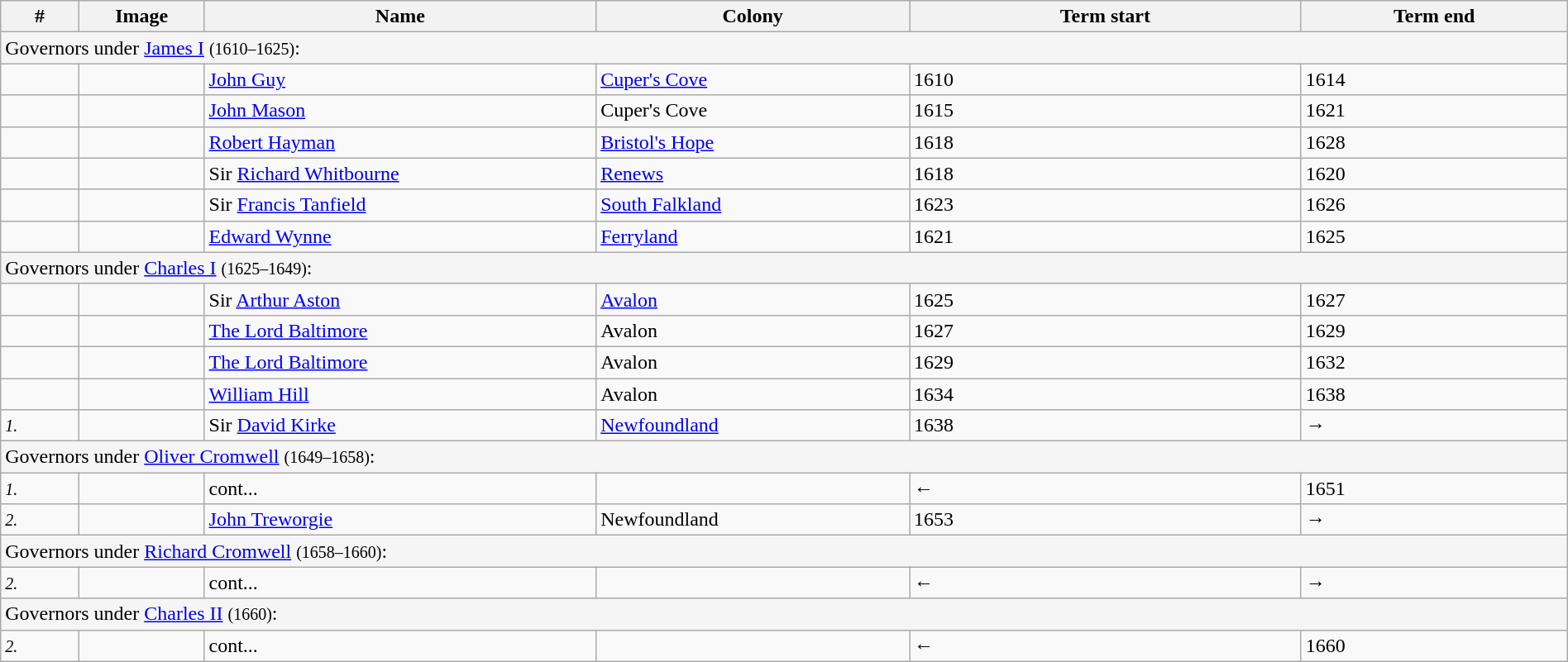<table class="wikitable" style="width:100%">
<tr>
<th width="5%">#</th>
<th width="8%">Image</th>
<th width="25%">Name</th>
<th width="20%">Colony</th>
<th width="25%">Term start</th>
<th width="25%">Term end</th>
</tr>
<tr bgcolor="#F5F5F5">
<td colspan="6" align="left"><span>Governors under <a href='#'>James I</a> <small>(1610–1625)</small>:</span></td>
</tr>
<tr>
<td></td>
<td></td>
<td><a href='#'>John Guy</a></td>
<td><a href='#'>Cuper's Cove</a></td>
<td>1610</td>
<td>1614</td>
</tr>
<tr>
<td></td>
<td></td>
<td><a href='#'>John Mason</a></td>
<td>Cuper's Cove</td>
<td>1615</td>
<td>1621</td>
</tr>
<tr>
<td></td>
<td></td>
<td><a href='#'>Robert Hayman</a></td>
<td><a href='#'>Bristol's Hope</a></td>
<td>1618</td>
<td>1628</td>
</tr>
<tr>
<td></td>
<td></td>
<td>Sir <a href='#'>Richard Whitbourne</a></td>
<td><a href='#'>Renews</a></td>
<td>1618</td>
<td>1620</td>
</tr>
<tr>
<td></td>
<td></td>
<td>Sir <a href='#'>Francis Tanfield</a></td>
<td><a href='#'>South Falkland</a></td>
<td>1623</td>
<td>1626</td>
</tr>
<tr>
<td></td>
<td></td>
<td><a href='#'>Edward Wynne</a></td>
<td><a href='#'>Ferryland</a></td>
<td>1621</td>
<td>1625</td>
</tr>
<tr bgcolor="#F5F5F5">
<td colspan="9" align="left"><span>Governors under <a href='#'>Charles I</a> <small>(1625–1649)</small>:</span></td>
</tr>
<tr>
<td></td>
<td></td>
<td>Sir <a href='#'>Arthur Aston</a></td>
<td><a href='#'>Avalon</a></td>
<td>1625</td>
<td>1627</td>
</tr>
<tr>
<td></td>
<td></td>
<td><a href='#'>The Lord Baltimore</a></td>
<td>Avalon</td>
<td>1627</td>
<td>1629</td>
</tr>
<tr>
<td></td>
<td></td>
<td><a href='#'>The Lord Baltimore</a></td>
<td>Avalon</td>
<td>1629</td>
<td>1632</td>
</tr>
<tr>
<td></td>
<td></td>
<td><a href='#'>William Hill</a></td>
<td>Avalon</td>
<td>1634</td>
<td>1638</td>
</tr>
<tr>
<td><small><em>1.</em></small></td>
<td></td>
<td>Sir <a href='#'>David Kirke</a></td>
<td><a href='#'>Newfoundland</a></td>
<td>1638</td>
<td>→</td>
</tr>
<tr bgcolor="#F5F5F5">
<td colspan="6" align="left"><span>Governors under <a href='#'>Oliver Cromwell</a> <small>(1649–1658)</small>:</span></td>
</tr>
<tr>
<td><small><em>1.</em></small></td>
<td></td>
<td>cont...</td>
<td></td>
<td>←</td>
<td>1651</td>
</tr>
<tr>
<td><small><em>2.</em></small></td>
<td></td>
<td><a href='#'>John Treworgie</a></td>
<td>Newfoundland</td>
<td>1653</td>
<td>→</td>
</tr>
<tr bgcolor="#F5F5F5">
<td colspan="6" align="left"><span>Governors under <a href='#'>Richard Cromwell</a> <small>(1658–1660)</small>:</span></td>
</tr>
<tr>
<td><small><em>2.</em></small></td>
<td></td>
<td>cont...</td>
<td></td>
<td>←</td>
<td>→</td>
</tr>
<tr bgcolor="#F5F5F5">
<td colspan="6" align="left"><span>Governors under <a href='#'>Charles II</a> <small>(1660)</small>:</span></td>
</tr>
<tr>
<td><small><em>2.</em></small></td>
<td></td>
<td>cont...</td>
<td></td>
<td>←</td>
<td>1660</td>
</tr>
</table>
